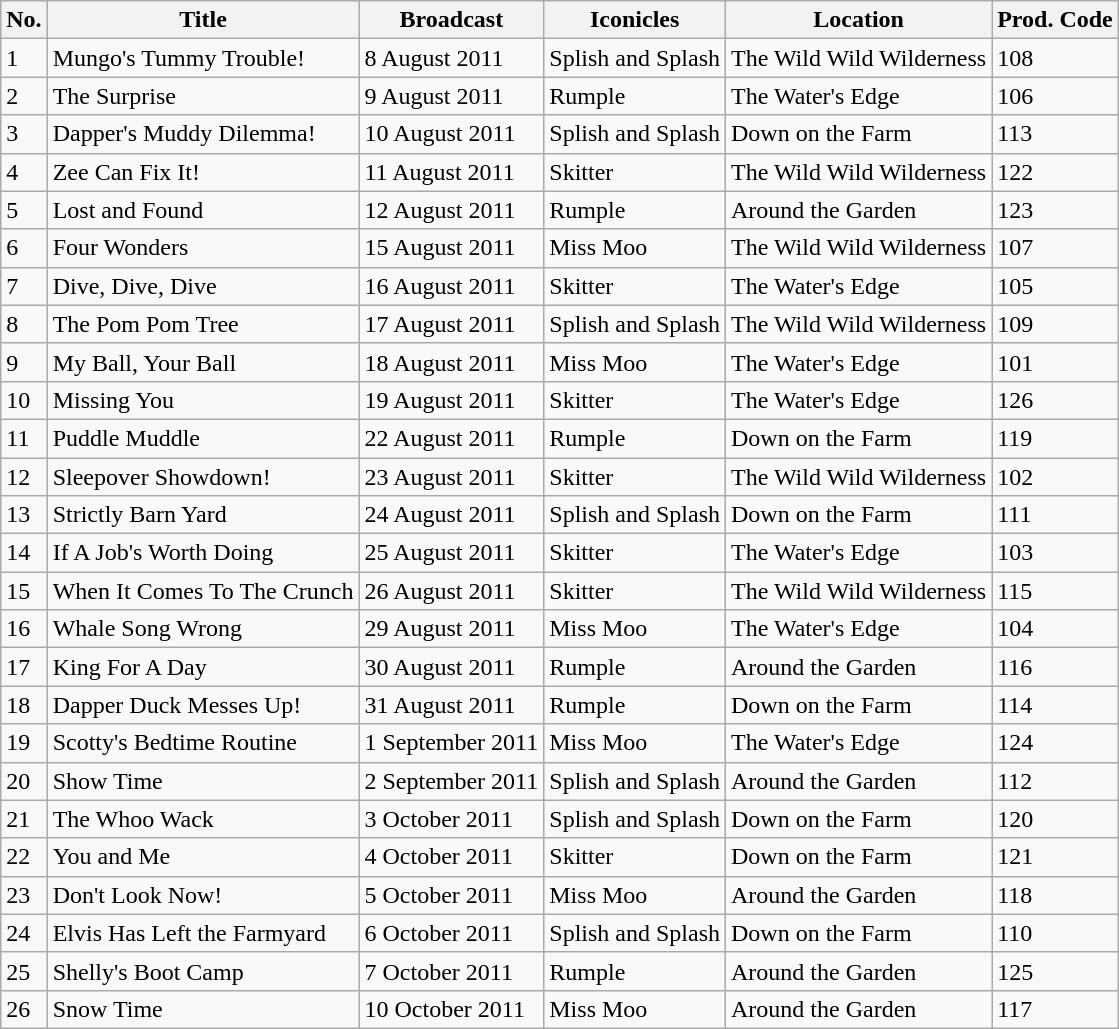<table class="wikitable">
<tr>
<th>No.</th>
<th>Title</th>
<th>Broadcast</th>
<th>Iconicles</th>
<th>Location</th>
<th>Prod. Code</th>
</tr>
<tr>
<td>1</td>
<td>Mungo's Tummy Trouble!</td>
<td>8 August 2011</td>
<td>Splish and Splash</td>
<td>The Wild Wild Wilderness</td>
<td>108</td>
</tr>
<tr>
<td>2</td>
<td>The Surprise</td>
<td>9 August 2011</td>
<td>Rumple</td>
<td>The Water's Edge</td>
<td>106</td>
</tr>
<tr>
<td>3</td>
<td>Dapper's Muddy Dilemma!</td>
<td>10 August 2011</td>
<td>Splish and Splash</td>
<td>Down on the Farm</td>
<td>113</td>
</tr>
<tr>
<td>4</td>
<td>Zee Can Fix It!</td>
<td>11 August 2011</td>
<td>Skitter</td>
<td>The Wild Wild Wilderness</td>
<td>122</td>
</tr>
<tr>
<td>5</td>
<td>Lost and Found</td>
<td>12 August 2011</td>
<td>Rumple</td>
<td>Around the Garden</td>
<td>123</td>
</tr>
<tr>
<td>6</td>
<td>Four Wonders</td>
<td>15 August 2011</td>
<td>Miss Moo</td>
<td>The Wild Wild Wilderness</td>
<td>107</td>
</tr>
<tr>
<td>7</td>
<td>Dive, Dive, Dive</td>
<td>16 August 2011</td>
<td>Skitter</td>
<td>The Water's Edge</td>
<td>105</td>
</tr>
<tr>
<td>8</td>
<td>The Pom Pom Tree</td>
<td>17 August 2011</td>
<td>Splish and Splash</td>
<td>The Wild Wild Wilderness</td>
<td>109</td>
</tr>
<tr>
<td>9</td>
<td>My Ball, Your Ball</td>
<td>18 August 2011</td>
<td>Miss Moo</td>
<td>The Water's Edge</td>
<td>101</td>
</tr>
<tr>
<td>10</td>
<td>Missing You</td>
<td>19 August 2011</td>
<td>Skitter</td>
<td>The Water's Edge</td>
<td>126</td>
</tr>
<tr>
<td>11</td>
<td>Puddle Muddle</td>
<td>22 August 2011</td>
<td>Rumple</td>
<td>Down on the Farm</td>
<td>119</td>
</tr>
<tr>
<td>12</td>
<td>Sleepover Showdown!</td>
<td>23 August 2011</td>
<td>Skitter</td>
<td>The Wild Wild Wilderness</td>
<td>102</td>
</tr>
<tr>
<td>13</td>
<td>Strictly Barn Yard</td>
<td>24 August 2011</td>
<td>Splish and Splash</td>
<td>Down on the Farm</td>
<td>111</td>
</tr>
<tr>
<td>14</td>
<td>If A Job's Worth Doing</td>
<td>25 August 2011</td>
<td>Skitter</td>
<td>The Water's Edge</td>
<td>103</td>
</tr>
<tr>
<td>15</td>
<td>When It Comes To The Crunch</td>
<td>26 August 2011</td>
<td>Skitter</td>
<td>The Wild Wild Wilderness</td>
<td>115</td>
</tr>
<tr>
<td>16</td>
<td>Whale Song Wrong</td>
<td>29 August 2011</td>
<td>Miss Moo</td>
<td>The Water's Edge</td>
<td>104</td>
</tr>
<tr>
<td>17</td>
<td>King For A Day</td>
<td>30 August 2011</td>
<td>Rumple</td>
<td>Around the Garden</td>
<td>116</td>
</tr>
<tr>
<td>18</td>
<td>Dapper Duck Messes Up!</td>
<td>31 August 2011</td>
<td>Rumple</td>
<td>Down on the Farm</td>
<td>114</td>
</tr>
<tr>
<td>19</td>
<td>Scotty's Bedtime Routine</td>
<td>1 September 2011</td>
<td>Miss Moo</td>
<td>The Water's Edge</td>
<td>124</td>
</tr>
<tr>
<td>20</td>
<td>Show Time</td>
<td>2 September 2011</td>
<td>Splish and Splash</td>
<td>Around the Garden</td>
<td>112</td>
</tr>
<tr>
<td>21</td>
<td>The Whoo Wack</td>
<td>3 October 2011</td>
<td>Splish and Splash</td>
<td>Down on the Farm</td>
<td>120</td>
</tr>
<tr>
<td>22</td>
<td>You and Me</td>
<td>4 October 2011</td>
<td>Skitter</td>
<td>Down on the Farm</td>
<td>121</td>
</tr>
<tr>
<td>23</td>
<td>Don't Look Now!</td>
<td>5 October 2011</td>
<td>Miss Moo</td>
<td>Around the Garden</td>
<td>118</td>
</tr>
<tr>
<td>24</td>
<td>Elvis Has Left the Farmyard</td>
<td>6 October 2011</td>
<td>Splish and Splash</td>
<td>Down on the Farm</td>
<td>110</td>
</tr>
<tr>
<td>25</td>
<td>Shelly's Boot Camp</td>
<td>7 October 2011</td>
<td>Rumple</td>
<td>Around the Garden</td>
<td>125</td>
</tr>
<tr>
<td>26</td>
<td>Snow Time</td>
<td>10 October 2011</td>
<td>Miss Moo</td>
<td>Around the Garden</td>
<td>117</td>
</tr>
</table>
